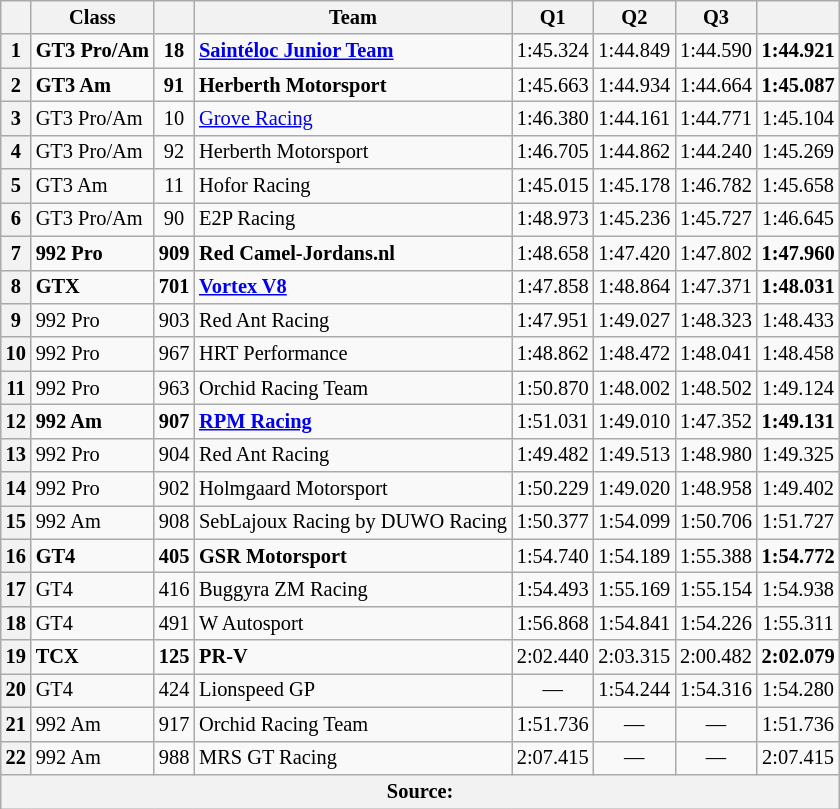<table class="wikitable sortable" style="font-size:85%;">
<tr>
<th scope="col"></th>
<th scope="col">Class</th>
<th scope="col"></th>
<th scope="col">Team</th>
<th scope="col">Q1</th>
<th scope="col">Q2</th>
<th scope="col">Q3</th>
<th scope="col"></th>
</tr>
<tr>
<th>1</th>
<td><strong>GT3 Pro/Am</strong></td>
<td align=center><strong>18</strong></td>
<td><strong> <a href='#'>Saintéloc Junior Team</a></strong></td>
<td align=center>1:45.324</td>
<td align=center>1:44.849</td>
<td align=center>1:44.590</td>
<td align=center><strong>1:44.921</strong></td>
</tr>
<tr>
<th>2</th>
<td><strong>GT3 Am</strong></td>
<td align=center><strong>91</strong></td>
<td><strong> Herberth Motorsport</strong></td>
<td align=center>1:45.663</td>
<td align=center>1:44.934</td>
<td align=center>1:44.664</td>
<td align=center><strong>1:45.087</strong></td>
</tr>
<tr>
<th>3</th>
<td>GT3 Pro/Am</td>
<td align=center>10</td>
<td> <a href='#'>Grove Racing</a></td>
<td align=center>1:46.380</td>
<td align=center>1:44.161</td>
<td align=center>1:44.771</td>
<td align=center>1:45.104</td>
</tr>
<tr>
<th>4</th>
<td>GT3 Pro/Am</td>
<td align=center>92</td>
<td> Herberth Motorsport</td>
<td align=center>1:46.705</td>
<td align=center>1:44.862</td>
<td align=center>1:44.240</td>
<td align=center>1:45.269</td>
</tr>
<tr>
<th>5</th>
<td>GT3 Am</td>
<td align=center>11</td>
<td> Hofor Racing</td>
<td align=center>1:45.015</td>
<td align=center>1:45.178</td>
<td align=center>1:46.782</td>
<td align=center>1:45.658</td>
</tr>
<tr>
<th>6</th>
<td>GT3 Pro/Am</td>
<td align=center>90</td>
<td> E2P Racing</td>
<td align=center>1:48.973</td>
<td align=center>1:45.236</td>
<td align=center>1:45.727</td>
<td align=center>1:46.645</td>
</tr>
<tr>
<th>7</th>
<td><strong>992 Pro</strong></td>
<td align=center><strong>909</strong></td>
<td><strong> Red Camel-Jordans.nl</strong></td>
<td align=center>1:48.658</td>
<td align=center>1:47.420</td>
<td align=center>1:47.802</td>
<td align=center><strong>1:47.960</strong></td>
</tr>
<tr>
<th>8</th>
<td><strong>GTX</strong></td>
<td align=center><strong>701</strong></td>
<td><strong> <a href='#'>Vortex V8</a></strong></td>
<td align=center>1:47.858</td>
<td align=center>1:48.864</td>
<td align=center>1:47.371</td>
<td align=center><strong>1:48.031</strong></td>
</tr>
<tr>
<th>9</th>
<td>992 Pro</td>
<td align=center>903</td>
<td> Red Ant Racing</td>
<td align=center>1:47.951</td>
<td align=center>1:49.027</td>
<td align=center>1:48.323</td>
<td align=center>1:48.433</td>
</tr>
<tr>
<th>10</th>
<td>992 Pro</td>
<td align=center>967</td>
<td> HRT Performance</td>
<td align=center>1:48.862</td>
<td align=center>1:48.472</td>
<td align=center>1:48.041</td>
<td align=center>1:48.458</td>
</tr>
<tr>
<th>11</th>
<td>992 Pro</td>
<td align=center>963</td>
<td> Orchid Racing Team</td>
<td align=center>1:50.870</td>
<td align=center>1:48.002</td>
<td align=center>1:48.502</td>
<td align=center>1:49.124</td>
</tr>
<tr>
<th>12</th>
<td><strong>992 Am</strong></td>
<td align=center><strong>907</strong></td>
<td><strong> <a href='#'>RPM Racing</a></strong></td>
<td align=center>1:51.031</td>
<td align=center>1:49.010</td>
<td align=center>1:47.352</td>
<td align=center><strong>1:49.131</strong></td>
</tr>
<tr>
<th>13</th>
<td>992 Pro</td>
<td align=center>904</td>
<td> Red Ant Racing</td>
<td align=center>1:49.482</td>
<td align=center>1:49.513</td>
<td align=center>1:48.980</td>
<td align=center>1:49.325</td>
</tr>
<tr>
<th>14</th>
<td>992 Pro</td>
<td align=center>902</td>
<td> Holmgaard Motorsport</td>
<td align=center>1:50.229</td>
<td align=center>1:49.020</td>
<td align=center>1:48.958</td>
<td align=center>1:49.402</td>
</tr>
<tr>
<th>15</th>
<td>992 Am</td>
<td align=center>908</td>
<td> SebLajoux Racing by DUWO Racing</td>
<td align=center>1:50.377</td>
<td align=center>1:54.099</td>
<td align=center>1:50.706</td>
<td align=center>1:51.727</td>
</tr>
<tr>
<th>16</th>
<td><strong>GT4</strong></td>
<td align=center><strong>405</strong></td>
<td><strong> GSR Motorsport</strong></td>
<td align=center>1:54.740</td>
<td align=center>1:54.189</td>
<td align=center>1:55.388</td>
<td align=center><strong>1:54.772</strong></td>
</tr>
<tr>
<th>17</th>
<td>GT4</td>
<td align=center>416</td>
<td> Buggyra ZM Racing</td>
<td align=center>1:54.493</td>
<td align=center>1:55.169</td>
<td align=center>1:55.154</td>
<td align=center>1:54.938</td>
</tr>
<tr>
<th>18</th>
<td>GT4</td>
<td align=center>491</td>
<td> W Autosport</td>
<td align=center>1:56.868</td>
<td align=center>1:54.841</td>
<td align=center>1:54.226</td>
<td align=center>1:55.311</td>
</tr>
<tr>
<th>19</th>
<td><strong>TCX</strong></td>
<td align=center><strong>125</strong></td>
<td><strong> PR-V</strong></td>
<td align=center>2:02.440</td>
<td align=center>2:03.315</td>
<td align=center>2:00.482</td>
<td align=center><strong>2:02.079</strong></td>
</tr>
<tr>
<th>20</th>
<td>GT4</td>
<td align=center>424</td>
<td> Lionspeed GP</td>
<td align=center>—</td>
<td align=center>1:54.244</td>
<td align=center>1:54.316</td>
<td align=center>1:54.280</td>
</tr>
<tr>
<th>21</th>
<td>992 Am</td>
<td align=center>917</td>
<td> Orchid Racing Team</td>
<td align=center>1:51.736</td>
<td align=center>—</td>
<td align=center>—</td>
<td align=center>1:51.736</td>
</tr>
<tr>
<th>22</th>
<td>992 Am</td>
<td align=center>988</td>
<td> MRS GT Racing</td>
<td align=center>2:07.415</td>
<td align=center>—</td>
<td align=center>—</td>
<td align=center>2:07.415</td>
</tr>
<tr>
<th colspan="8">Source:</th>
</tr>
</table>
